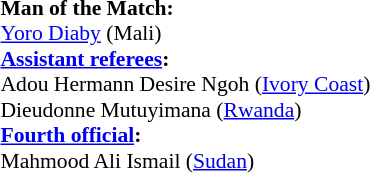<table style="width:100%; font-size:90%;">
<tr>
<td><br><strong>Man of the Match:</strong>
<br><a href='#'>Yoro Diaby</a> (Mali)<br><strong><a href='#'>Assistant referees</a>:</strong>
<br>Adou Hermann Desire Ngoh (<a href='#'>Ivory Coast</a>)
<br>Dieudonne Mutuyimana (<a href='#'>Rwanda</a>)
<br><strong><a href='#'>Fourth official</a>:</strong>
<br>Mahmood Ali Ismail (<a href='#'>Sudan</a>)</td>
</tr>
</table>
